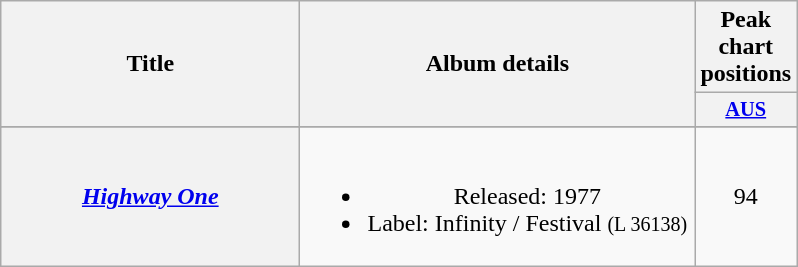<table class="wikitable plainrowheaders" style="text-align:center;" border="1">
<tr>
<th scope="col" rowspan="2" style="width:12em;">Title</th>
<th scope="col" rowspan="2" style="width:16em;">Album details</th>
<th scope="col" colspan="1">Peak chart<br>positions</th>
</tr>
<tr>
<th style="width:3em;font-size:85%"><a href='#'>AUS</a><br></th>
</tr>
<tr>
</tr>
<tr>
<th scope="row"><em><a href='#'>Highway One</a></em></th>
<td><br><ul><li>Released: 1977</li><li>Label: Infinity / Festival  <small>(L 36138)</small></li></ul></td>
<td>94</td>
</tr>
</table>
